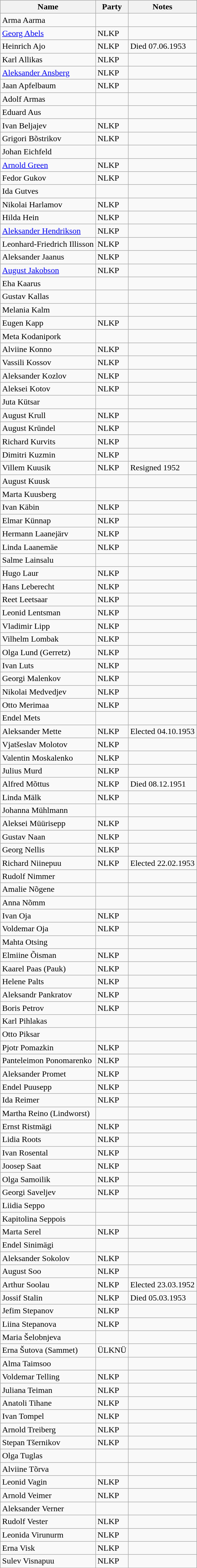<table class="wikitable">
<tr>
<th>Name</th>
<th>Party</th>
<th>Notes</th>
</tr>
<tr>
<td>Arma Aarma</td>
<td></td>
<td></td>
</tr>
<tr>
<td><a href='#'>Georg Abels</a></td>
<td>NLKP</td>
<td></td>
</tr>
<tr>
<td>Heinrich Ajo</td>
<td>NLKP</td>
<td>Died 07.06.1953</td>
</tr>
<tr>
<td>Karl Allikas</td>
<td>NLKP</td>
<td></td>
</tr>
<tr>
<td><a href='#'>Aleksander Ansberg</a></td>
<td>NLKP</td>
<td></td>
</tr>
<tr>
<td>Jaan Apfelbaum</td>
<td>NLKP</td>
<td></td>
</tr>
<tr>
<td>Adolf Armas</td>
<td></td>
<td></td>
</tr>
<tr>
<td>Eduard Aus</td>
<td></td>
<td></td>
</tr>
<tr>
<td>Ivan Beljajev</td>
<td>NLKP</td>
<td></td>
</tr>
<tr>
<td>Grigori Bõstrikov</td>
<td>NLKP</td>
<td></td>
</tr>
<tr>
<td>Johan Eichfeld</td>
<td></td>
<td></td>
</tr>
<tr>
<td><a href='#'>Arnold Green</a></td>
<td>NLKP</td>
<td></td>
</tr>
<tr>
<td>Fedor Gukov</td>
<td>NLKP</td>
<td></td>
</tr>
<tr>
<td>Ida Gutves</td>
<td></td>
<td></td>
</tr>
<tr>
<td>Nikolai Harlamov</td>
<td>NLKP</td>
<td></td>
</tr>
<tr>
<td>Hilda Hein</td>
<td>NLKP</td>
<td></td>
</tr>
<tr>
<td><a href='#'>Aleksander Hendrikson</a></td>
<td>NLKP</td>
<td></td>
</tr>
<tr>
<td>Leonhard-Friedrich Illisson</td>
<td>NLKP</td>
<td></td>
</tr>
<tr>
<td>Aleksander Jaanus</td>
<td>NLKP</td>
<td></td>
</tr>
<tr>
<td><a href='#'>August Jakobson</a></td>
<td>NLKP</td>
<td></td>
</tr>
<tr>
<td>Eha Kaarus</td>
<td></td>
<td></td>
</tr>
<tr>
<td>Gustav Kallas</td>
<td></td>
<td></td>
</tr>
<tr>
<td>Melania Kalm</td>
<td></td>
<td></td>
</tr>
<tr>
<td>Eugen Kapp</td>
<td>NLKP</td>
<td></td>
</tr>
<tr>
<td>Meta Kodanipork</td>
<td></td>
<td></td>
</tr>
<tr>
<td>Alviine Konno</td>
<td>NLKP</td>
<td></td>
</tr>
<tr>
<td>Vassili Kossov</td>
<td>NLKP</td>
<td></td>
</tr>
<tr>
<td>Aleksander Kozlov</td>
<td>NLKP</td>
<td></td>
</tr>
<tr>
<td>Aleksei Kotov</td>
<td>NLKP</td>
<td></td>
</tr>
<tr>
<td>Juta Kütsar</td>
<td></td>
<td></td>
</tr>
<tr>
<td>August Krull</td>
<td>NLKP</td>
<td></td>
</tr>
<tr>
<td>August Kründel</td>
<td>NLKP</td>
<td></td>
</tr>
<tr>
<td>Richard Kurvits</td>
<td>NLKP</td>
<td></td>
</tr>
<tr>
<td>Dimitri Kuzmin</td>
<td>NLKP</td>
<td></td>
</tr>
<tr>
<td>Villem Kuusik</td>
<td>NLKP</td>
<td>Resigned 1952</td>
</tr>
<tr>
<td>August Kuusk</td>
<td></td>
<td></td>
</tr>
<tr>
<td>Marta Kuusberg</td>
<td></td>
<td></td>
</tr>
<tr>
<td>Ivan Käbin</td>
<td>NLKP</td>
<td></td>
</tr>
<tr>
<td>Elmar Künnap</td>
<td>NLKP</td>
<td></td>
</tr>
<tr>
<td>Hermann Laanejärv</td>
<td>NLKP</td>
<td></td>
</tr>
<tr>
<td>Linda Laanemäe</td>
<td>NLKP</td>
<td></td>
</tr>
<tr>
<td>Salme Lainsalu</td>
<td></td>
<td></td>
</tr>
<tr>
<td>Hugo Laur</td>
<td>NLKP</td>
<td></td>
</tr>
<tr>
<td>Hans Leberecht</td>
<td>NLKP</td>
<td></td>
</tr>
<tr>
<td>Reet Leetsaar</td>
<td>NLKP</td>
<td></td>
</tr>
<tr>
<td>Leonid Lentsman</td>
<td>NLKP</td>
<td></td>
</tr>
<tr>
<td>Vladimir Lipp</td>
<td>NLKP</td>
<td></td>
</tr>
<tr>
<td>Vilhelm Lombak</td>
<td>NLKP</td>
<td></td>
</tr>
<tr>
<td>Olga Lund (Gerretz)</td>
<td>NLKP</td>
<td></td>
</tr>
<tr>
<td>Ivan Luts</td>
<td>NLKP</td>
<td></td>
</tr>
<tr>
<td>Georgi Malenkov</td>
<td>NLKP</td>
<td></td>
</tr>
<tr>
<td>Nikolai Medvedjev</td>
<td>NLKP</td>
<td></td>
</tr>
<tr>
<td>Otto Merimaa</td>
<td>NLKP</td>
<td></td>
</tr>
<tr>
<td>Endel Mets</td>
<td></td>
<td></td>
</tr>
<tr>
<td>Aleksander Mette</td>
<td>NLKP</td>
<td>Elected 04.10.1953</td>
</tr>
<tr>
<td>Vjatšeslav Molotov</td>
<td>NLKP</td>
<td></td>
</tr>
<tr>
<td>Valentin Moskalenko</td>
<td>NLKP</td>
<td></td>
</tr>
<tr>
<td>Julius Murd</td>
<td>NLKP</td>
<td></td>
</tr>
<tr>
<td>Alfred Mõttus</td>
<td>NLKP</td>
<td>Died 08.12.1951</td>
</tr>
<tr>
<td>Linda Mälk</td>
<td>NLKP</td>
<td></td>
</tr>
<tr>
<td>Johanna Mühlmann</td>
<td></td>
<td></td>
</tr>
<tr>
<td>Aleksei Müürisepp</td>
<td>NLKP</td>
<td></td>
</tr>
<tr>
<td>Gustav Naan</td>
<td>NLKP</td>
<td></td>
</tr>
<tr>
<td>Georg Nellis</td>
<td>NLKP</td>
<td></td>
</tr>
<tr>
<td>Richard Niinepuu</td>
<td>NLKP</td>
<td>Elected 22.02.1953</td>
</tr>
<tr>
<td>Rudolf Nimmer</td>
<td></td>
<td></td>
</tr>
<tr>
<td>Amalie Nõgene</td>
<td></td>
<td></td>
</tr>
<tr>
<td>Anna Nõmm</td>
<td></td>
<td></td>
</tr>
<tr>
<td>Ivan Oja</td>
<td>NLKP</td>
<td></td>
</tr>
<tr>
<td>Voldemar Oja</td>
<td>NLKP</td>
<td></td>
</tr>
<tr>
<td>Mahta Otsing</td>
<td></td>
<td></td>
</tr>
<tr>
<td>Elmiine Õisman</td>
<td>NLKP</td>
<td></td>
</tr>
<tr>
<td>Kaarel Paas (Pauk)</td>
<td>NLKP</td>
<td></td>
</tr>
<tr>
<td>Helene Palts</td>
<td>NLKP</td>
<td></td>
</tr>
<tr>
<td>Aleksandr Pankratov</td>
<td>NLKP</td>
<td></td>
</tr>
<tr>
<td>Boris Petrov</td>
<td>NLKP</td>
<td></td>
</tr>
<tr>
<td>Karl Pihlakas</td>
<td></td>
<td></td>
</tr>
<tr>
<td>Otto Piksar</td>
<td></td>
<td></td>
</tr>
<tr>
<td>Pjotr Pomazkin</td>
<td>NLKP</td>
<td></td>
</tr>
<tr>
<td>Panteleimon Ponomarenko</td>
<td>NLKP</td>
<td></td>
</tr>
<tr>
<td>Aleksander Promet</td>
<td>NLKP</td>
<td></td>
</tr>
<tr>
<td>Endel Puusepp</td>
<td>NLKP</td>
<td></td>
</tr>
<tr>
<td>Ida Reimer</td>
<td>NLKP</td>
<td></td>
</tr>
<tr>
<td>Martha Reino (Lindworst)</td>
<td></td>
<td></td>
</tr>
<tr>
<td>Ernst Ristmägi</td>
<td>NLKP</td>
<td></td>
</tr>
<tr>
<td>Lidia Roots</td>
<td>NLKP</td>
<td></td>
</tr>
<tr>
<td>Ivan Rosental</td>
<td>NLKP</td>
<td></td>
</tr>
<tr>
<td>Joosep Saat</td>
<td>NLKP</td>
<td></td>
</tr>
<tr>
<td>Olga Samoilik</td>
<td>NLKP</td>
<td></td>
</tr>
<tr>
<td>Georgi Saveljev</td>
<td>NLKP</td>
<td></td>
</tr>
<tr>
<td>Liidia Seppo</td>
<td></td>
<td></td>
</tr>
<tr>
<td>Kapitolina Seppois</td>
<td></td>
<td></td>
</tr>
<tr>
<td>Marta Serel</td>
<td>NLKP</td>
<td></td>
</tr>
<tr>
<td>Endel Sinimägi</td>
<td></td>
<td></td>
</tr>
<tr>
<td>Aleksander Sokolov</td>
<td>NLKP</td>
<td></td>
</tr>
<tr>
<td>August Soo</td>
<td>NLKP</td>
<td></td>
</tr>
<tr>
<td>Arthur Soolau</td>
<td>NLKP</td>
<td>Elected 23.03.1952</td>
</tr>
<tr>
<td>Jossif Stalin</td>
<td>NLKP</td>
<td>Died 05.03.1953</td>
</tr>
<tr>
<td>Jefim Stepanov</td>
<td>NLKP</td>
<td></td>
</tr>
<tr>
<td>Liina Stepanova</td>
<td>NLKP</td>
<td></td>
</tr>
<tr>
<td>Maria Šelobnjeva</td>
<td></td>
<td></td>
</tr>
<tr>
<td>Erna Šutova (Sammet)</td>
<td>ÜLKNÜ</td>
<td></td>
</tr>
<tr>
<td>Alma Taimsoo</td>
<td></td>
<td></td>
</tr>
<tr>
<td>Voldemar Telling</td>
<td>NLKP</td>
<td></td>
</tr>
<tr>
<td>Juliana Teiman</td>
<td>NLKP</td>
<td></td>
</tr>
<tr>
<td>Anatoli Tihane</td>
<td>NLKP</td>
<td></td>
</tr>
<tr>
<td>Ivan Tompel</td>
<td>NLKP</td>
<td></td>
</tr>
<tr>
<td>Arnold Treiberg</td>
<td>NLKP</td>
<td></td>
</tr>
<tr>
<td>Stepan Tšernikov</td>
<td>NLKP</td>
<td></td>
</tr>
<tr>
<td>Olga Tuglas</td>
<td></td>
<td></td>
</tr>
<tr>
<td>Alviine Tõrva</td>
<td></td>
<td></td>
</tr>
<tr>
<td>Leonid Vagin</td>
<td>NLKP</td>
<td></td>
</tr>
<tr>
<td>Arnold Veimer</td>
<td>NLKP</td>
<td></td>
</tr>
<tr>
<td>Aleksander Verner</td>
<td></td>
<td></td>
</tr>
<tr>
<td>Rudolf Vester</td>
<td>NLKP</td>
<td></td>
</tr>
<tr>
<td>Leonida Virunurm</td>
<td>NLKP</td>
<td></td>
</tr>
<tr>
<td>Erna Visk</td>
<td>NLKP</td>
<td></td>
</tr>
<tr>
<td>Sulev Visnapuu</td>
<td>NLKP</td>
<td></td>
</tr>
</table>
